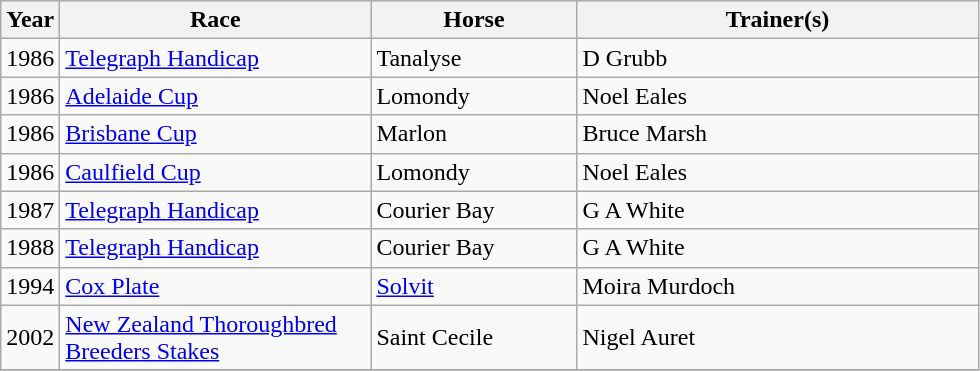<table class="wikitable sortable">
<tr>
<th width="30px">Year<br></th>
<th width="200px">Race<br></th>
<th width="130px">Horse<br></th>
<th width="260px">Trainer(s)<br></th>
</tr>
<tr>
<td>1986</td>
<td><a href='#'>Telegraph Handicap</a></td>
<td>Tanalyse</td>
<td>D Grubb</td>
</tr>
<tr>
<td>1986</td>
<td><a href='#'>Adelaide Cup</a></td>
<td>Lomondy</td>
<td>Noel Eales</td>
</tr>
<tr>
<td>1986</td>
<td><a href='#'>Brisbane Cup</a></td>
<td>Marlon</td>
<td>Bruce Marsh</td>
</tr>
<tr>
<td>1986</td>
<td><a href='#'>Caulfield Cup</a></td>
<td>Lomondy</td>
<td>Noel Eales</td>
</tr>
<tr>
<td>1987</td>
<td><a href='#'>Telegraph Handicap</a></td>
<td>Courier Bay</td>
<td>G A White</td>
</tr>
<tr>
<td>1988</td>
<td><a href='#'>Telegraph Handicap</a></td>
<td>Courier Bay</td>
<td>G A White</td>
</tr>
<tr>
<td>1994</td>
<td><a href='#'>Cox Plate</a></td>
<td><a href='#'>Solvit</a></td>
<td>Moira Murdoch</td>
</tr>
<tr>
<td>2002</td>
<td><a href='#'>New Zealand Thoroughbred Breeders Stakes</a></td>
<td>Saint Cecile</td>
<td>Nigel Auret</td>
</tr>
<tr>
</tr>
</table>
